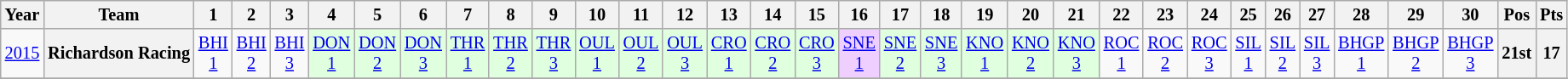<table class="wikitable" style="text-align:center; font-size:85%">
<tr>
<th>Year</th>
<th>Team</th>
<th>1</th>
<th>2</th>
<th>3</th>
<th>4</th>
<th>5</th>
<th>6</th>
<th>7</th>
<th>8</th>
<th>9</th>
<th>10</th>
<th>11</th>
<th>12</th>
<th>13</th>
<th>14</th>
<th>15</th>
<th>16</th>
<th>17</th>
<th>18</th>
<th>19</th>
<th>20</th>
<th>21</th>
<th>22</th>
<th>23</th>
<th>24</th>
<th>25</th>
<th>26</th>
<th>27</th>
<th>28</th>
<th>29</th>
<th>30</th>
<th>Pos</th>
<th>Pts</th>
</tr>
<tr>
<td><a href='#'>2015</a></td>
<th nowrap>Richardson Racing</th>
<td><a href='#'>BHI<br>1</a></td>
<td><a href='#'>BHI<br>2</a></td>
<td><a href='#'>BHI<br>3</a></td>
<td style="background:#DFFFDF;"><a href='#'>DON<br>1</a><br></td>
<td style="background:#DFFFDF;"><a href='#'>DON<br>2</a><br></td>
<td style="background:#DFFFDF;"><a href='#'>DON<br>3</a><br></td>
<td style="background:#DFFFDF;"><a href='#'>THR<br>1</a><br></td>
<td style="background:#DFFFDF;"><a href='#'>THR<br>2</a><br></td>
<td style="background:#DFFFDF;"><a href='#'>THR<br>3</a><br></td>
<td style="background:#DFFFDF;"><a href='#'>OUL<br>1</a><br></td>
<td style="background:#DFFFDF;"><a href='#'>OUL<br>2</a><br></td>
<td style="background:#DFFFDF;"><a href='#'>OUL<br>3</a><br></td>
<td style="background:#DFFFDF;"><a href='#'>CRO<br>1</a><br></td>
<td style="background:#DFFFDF;"><a href='#'>CRO<br>2</a><br></td>
<td style="background:#DFFFDF;"><a href='#'>CRO<br>3</a><br></td>
<td style="background:#EFCFFF;"><a href='#'>SNE<br>1</a><br></td>
<td style="background:#DFFFDF;"><a href='#'>SNE<br>2</a><br></td>
<td style="background:#DFFFDF;"><a href='#'>SNE<br>3</a><br></td>
<td style="background:#DFFFDF;"><a href='#'>KNO<br>1</a><br></td>
<td style="background:#DFFFDF;"><a href='#'>KNO<br>2</a><br></td>
<td style="background:#DFFFDF;"><a href='#'>KNO<br>3</a><br></td>
<td><a href='#'>ROC<br>1</a></td>
<td><a href='#'>ROC<br>2</a></td>
<td><a href='#'>ROC<br>3</a></td>
<td><a href='#'>SIL<br>1</a></td>
<td><a href='#'>SIL<br>2</a></td>
<td><a href='#'>SIL<br>3</a></td>
<td><a href='#'>BHGP<br>1</a></td>
<td><a href='#'>BHGP<br>2</a></td>
<td><a href='#'>BHGP<br>3</a></td>
<th>21st</th>
<th>17</th>
</tr>
<tr>
</tr>
</table>
